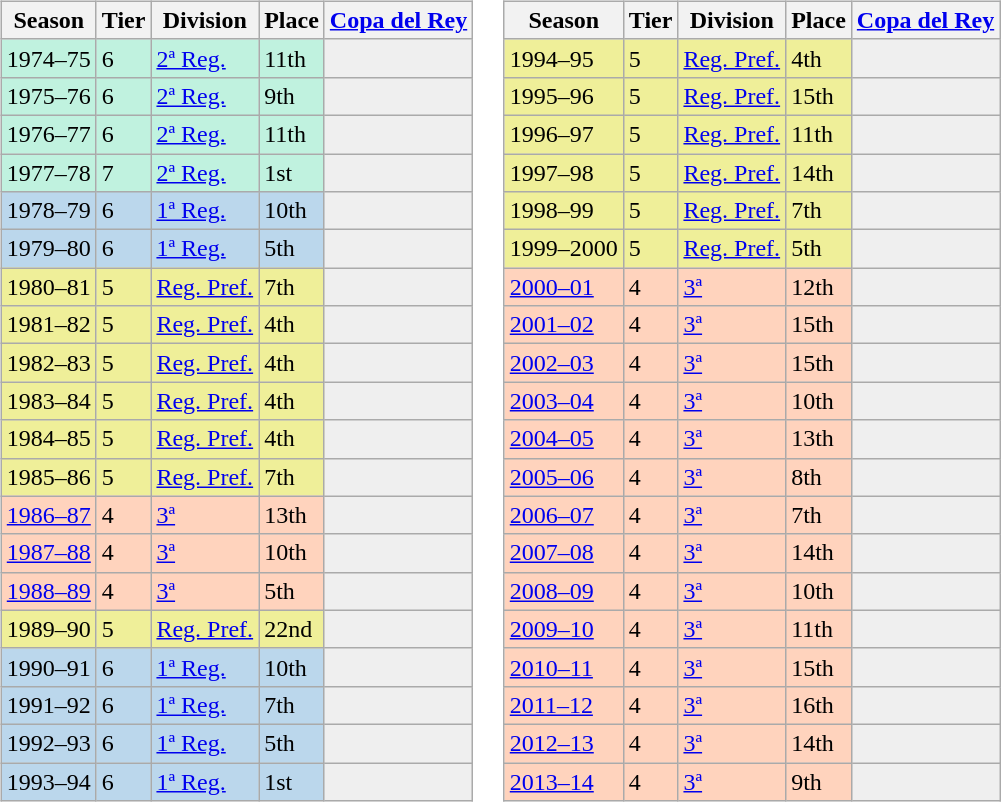<table>
<tr>
<td valign="top" width=0%><br><table class="wikitable">
<tr style="background:#f0f6fa;">
<th>Season</th>
<th>Tier</th>
<th>Division</th>
<th>Place</th>
<th><a href='#'>Copa del Rey</a></th>
</tr>
<tr>
<td style="background:#C0F2DF;">1974–75</td>
<td style="background:#C0F2DF;">6</td>
<td style="background:#C0F2DF;"><a href='#'>2ª Reg.</a></td>
<td style="background:#C0F2DF;">11th</td>
<th style="background:#efefef;"></th>
</tr>
<tr>
<td style="background:#C0F2DF;">1975–76</td>
<td style="background:#C0F2DF;">6</td>
<td style="background:#C0F2DF;"><a href='#'>2ª Reg.</a></td>
<td style="background:#C0F2DF;">9th</td>
<th style="background:#efefef;"></th>
</tr>
<tr>
<td style="background:#C0F2DF;">1976–77</td>
<td style="background:#C0F2DF;">6</td>
<td style="background:#C0F2DF;"><a href='#'>2ª Reg.</a></td>
<td style="background:#C0F2DF;">11th</td>
<th style="background:#efefef;"></th>
</tr>
<tr>
<td style="background:#C0F2DF;">1977–78</td>
<td style="background:#C0F2DF;">7</td>
<td style="background:#C0F2DF;"><a href='#'>2ª Reg.</a></td>
<td style="background:#C0F2DF;">1st</td>
<th style="background:#efefef;"></th>
</tr>
<tr>
<td style="background:#BBD7EC;">1978–79</td>
<td style="background:#BBD7EC;">6</td>
<td style="background:#BBD7EC;"><a href='#'>1ª Reg.</a></td>
<td style="background:#BBD7EC;">10th</td>
<th style="background:#efefef;"></th>
</tr>
<tr>
<td style="background:#BBD7EC;">1979–80</td>
<td style="background:#BBD7EC;">6</td>
<td style="background:#BBD7EC;"><a href='#'>1ª Reg.</a></td>
<td style="background:#BBD7EC;">5th</td>
<th style="background:#efefef;"></th>
</tr>
<tr>
<td style="background:#EFEF99;">1980–81</td>
<td style="background:#EFEF99;">5</td>
<td style="background:#EFEF99;"><a href='#'>Reg. Pref.</a></td>
<td style="background:#EFEF99;">7th</td>
<th style="background:#efefef;"></th>
</tr>
<tr>
<td style="background:#EFEF99;">1981–82</td>
<td style="background:#EFEF99;">5</td>
<td style="background:#EFEF99;"><a href='#'>Reg. Pref.</a></td>
<td style="background:#EFEF99;">4th</td>
<th style="background:#efefef;"></th>
</tr>
<tr>
<td style="background:#EFEF99;">1982–83</td>
<td style="background:#EFEF99;">5</td>
<td style="background:#EFEF99;"><a href='#'>Reg. Pref.</a></td>
<td style="background:#EFEF99;">4th</td>
<th style="background:#efefef;"></th>
</tr>
<tr>
<td style="background:#EFEF99;">1983–84</td>
<td style="background:#EFEF99;">5</td>
<td style="background:#EFEF99;"><a href='#'>Reg. Pref.</a></td>
<td style="background:#EFEF99;">4th</td>
<th style="background:#efefef;"></th>
</tr>
<tr>
<td style="background:#EFEF99;">1984–85</td>
<td style="background:#EFEF99;">5</td>
<td style="background:#EFEF99;"><a href='#'>Reg. Pref.</a></td>
<td style="background:#EFEF99;">4th</td>
<th style="background:#efefef;"></th>
</tr>
<tr>
<td style="background:#EFEF99;">1985–86</td>
<td style="background:#EFEF99;">5</td>
<td style="background:#EFEF99;"><a href='#'>Reg. Pref.</a></td>
<td style="background:#EFEF99;">7th</td>
<th style="background:#efefef;"></th>
</tr>
<tr>
<td style="background:#FFD3BD;"><a href='#'>1986–87</a></td>
<td style="background:#FFD3BD;">4</td>
<td style="background:#FFD3BD;"><a href='#'>3ª</a></td>
<td style="background:#FFD3BD;">13th</td>
<td style="background:#efefef;"></td>
</tr>
<tr>
<td style="background:#FFD3BD;"><a href='#'>1987–88</a></td>
<td style="background:#FFD3BD;">4</td>
<td style="background:#FFD3BD;"><a href='#'>3ª</a></td>
<td style="background:#FFD3BD;">10th</td>
<td style="background:#efefef;"></td>
</tr>
<tr>
<td style="background:#FFD3BD;"><a href='#'>1988–89</a></td>
<td style="background:#FFD3BD;">4</td>
<td style="background:#FFD3BD;"><a href='#'>3ª</a></td>
<td style="background:#FFD3BD;">5th</td>
<th style="background:#efefef;"></th>
</tr>
<tr>
<td style="background:#EFEF99;">1989–90</td>
<td style="background:#EFEF99;">5</td>
<td style="background:#EFEF99;"><a href='#'>Reg. Pref.</a></td>
<td style="background:#EFEF99;">22nd</td>
<th style="background:#efefef;"></th>
</tr>
<tr>
<td style="background:#BBD7EC;">1990–91</td>
<td style="background:#BBD7EC;">6</td>
<td style="background:#BBD7EC;"><a href='#'>1ª Reg.</a></td>
<td style="background:#BBD7EC;">10th</td>
<th style="background:#efefef;"></th>
</tr>
<tr>
<td style="background:#BBD7EC;">1991–92</td>
<td style="background:#BBD7EC;">6</td>
<td style="background:#BBD7EC;"><a href='#'>1ª Reg.</a></td>
<td style="background:#BBD7EC;">7th</td>
<th style="background:#efefef;"></th>
</tr>
<tr>
<td style="background:#BBD7EC;">1992–93</td>
<td style="background:#BBD7EC;">6</td>
<td style="background:#BBD7EC;"><a href='#'>1ª Reg.</a></td>
<td style="background:#BBD7EC;">5th</td>
<th style="background:#efefef;"></th>
</tr>
<tr>
<td style="background:#BBD7EC;">1993–94</td>
<td style="background:#BBD7EC;">6</td>
<td style="background:#BBD7EC;"><a href='#'>1ª Reg.</a></td>
<td style="background:#BBD7EC;">1st</td>
<th style="background:#efefef;"></th>
</tr>
</table>
</td>
<td valign="top" width=0%><br><table class="wikitable">
<tr style="background:#f0f6fa;">
<th>Season</th>
<th>Tier</th>
<th>Division</th>
<th>Place</th>
<th><a href='#'>Copa del Rey</a></th>
</tr>
<tr>
<td style="background:#EFEF99;">1994–95</td>
<td style="background:#EFEF99;">5</td>
<td style="background:#EFEF99;"><a href='#'>Reg. Pref.</a></td>
<td style="background:#EFEF99;">4th</td>
<th style="background:#efefef;"></th>
</tr>
<tr>
<td style="background:#EFEF99;">1995–96</td>
<td style="background:#EFEF99;">5</td>
<td style="background:#EFEF99;"><a href='#'>Reg. Pref.</a></td>
<td style="background:#EFEF99;">15th</td>
<th style="background:#efefef;"></th>
</tr>
<tr>
<td style="background:#EFEF99;">1996–97</td>
<td style="background:#EFEF99;">5</td>
<td style="background:#EFEF99;"><a href='#'>Reg. Pref.</a></td>
<td style="background:#EFEF99;">11th</td>
<th style="background:#efefef;"></th>
</tr>
<tr>
<td style="background:#EFEF99;">1997–98</td>
<td style="background:#EFEF99;">5</td>
<td style="background:#EFEF99;"><a href='#'>Reg. Pref.</a></td>
<td style="background:#EFEF99;">14th</td>
<th style="background:#efefef;"></th>
</tr>
<tr>
<td style="background:#EFEF99;">1998–99</td>
<td style="background:#EFEF99;">5</td>
<td style="background:#EFEF99;"><a href='#'>Reg. Pref.</a></td>
<td style="background:#EFEF99;">7th</td>
<th style="background:#efefef;"></th>
</tr>
<tr>
<td style="background:#EFEF99;">1999–2000</td>
<td style="background:#EFEF99;">5</td>
<td style="background:#EFEF99;"><a href='#'>Reg. Pref.</a></td>
<td style="background:#EFEF99;">5th</td>
<th style="background:#efefef;"></th>
</tr>
<tr>
<td style="background:#FFD3BD;"><a href='#'>2000–01</a></td>
<td style="background:#FFD3BD;">4</td>
<td style="background:#FFD3BD;"><a href='#'>3ª</a></td>
<td style="background:#FFD3BD;">12th</td>
<th style="background:#efefef;"></th>
</tr>
<tr>
<td style="background:#FFD3BD;"><a href='#'>2001–02</a></td>
<td style="background:#FFD3BD;">4</td>
<td style="background:#FFD3BD;"><a href='#'>3ª</a></td>
<td style="background:#FFD3BD;">15th</td>
<th style="background:#efefef;"></th>
</tr>
<tr>
<td style="background:#FFD3BD;"><a href='#'>2002–03</a></td>
<td style="background:#FFD3BD;">4</td>
<td style="background:#FFD3BD;"><a href='#'>3ª</a></td>
<td style="background:#FFD3BD;">15th</td>
<th style="background:#efefef;"></th>
</tr>
<tr>
<td style="background:#FFD3BD;"><a href='#'>2003–04</a></td>
<td style="background:#FFD3BD;">4</td>
<td style="background:#FFD3BD;"><a href='#'>3ª</a></td>
<td style="background:#FFD3BD;">10th</td>
<td style="background:#efefef;"></td>
</tr>
<tr>
<td style="background:#FFD3BD;"><a href='#'>2004–05</a></td>
<td style="background:#FFD3BD;">4</td>
<td style="background:#FFD3BD;"><a href='#'>3ª</a></td>
<td style="background:#FFD3BD;">13th</td>
<th style="background:#efefef;"></th>
</tr>
<tr>
<td style="background:#FFD3BD;"><a href='#'>2005–06</a></td>
<td style="background:#FFD3BD;">4</td>
<td style="background:#FFD3BD;"><a href='#'>3ª</a></td>
<td style="background:#FFD3BD;">8th</td>
<th style="background:#efefef;"></th>
</tr>
<tr>
<td style="background:#FFD3BD;"><a href='#'>2006–07</a></td>
<td style="background:#FFD3BD;">4</td>
<td style="background:#FFD3BD;"><a href='#'>3ª</a></td>
<td style="background:#FFD3BD;">7th</td>
<th style="background:#efefef;"></th>
</tr>
<tr>
<td style="background:#FFD3BD;"><a href='#'>2007–08</a></td>
<td style="background:#FFD3BD;">4</td>
<td style="background:#FFD3BD;"><a href='#'>3ª</a></td>
<td style="background:#FFD3BD;">14th</td>
<td style="background:#efefef;"></td>
</tr>
<tr>
<td style="background:#FFD3BD;"><a href='#'>2008–09</a></td>
<td style="background:#FFD3BD;">4</td>
<td style="background:#FFD3BD;"><a href='#'>3ª</a></td>
<td style="background:#FFD3BD;">10th</td>
<td style="background:#efefef;"></td>
</tr>
<tr>
<td style="background:#FFD3BD;"><a href='#'>2009–10</a></td>
<td style="background:#FFD3BD;">4</td>
<td style="background:#FFD3BD;"><a href='#'>3ª</a></td>
<td style="background:#FFD3BD;">11th</td>
<td style="background:#efefef;"></td>
</tr>
<tr>
<td style="background:#FFD3BD;"><a href='#'>2010–11</a></td>
<td style="background:#FFD3BD;">4</td>
<td style="background:#FFD3BD;"><a href='#'>3ª</a></td>
<td style="background:#FFD3BD;">15th</td>
<td style="background:#efefef;"></td>
</tr>
<tr>
<td style="background:#FFD3BD;"><a href='#'>2011–12</a></td>
<td style="background:#FFD3BD;">4</td>
<td style="background:#FFD3BD;"><a href='#'>3ª</a></td>
<td style="background:#FFD3BD;">16th</td>
<td style="background:#efefef;"></td>
</tr>
<tr>
<td style="background:#FFD3BD;"><a href='#'>2012–13</a></td>
<td style="background:#FFD3BD;">4</td>
<td style="background:#FFD3BD;"><a href='#'>3ª</a></td>
<td style="background:#FFD3BD;">14th</td>
<td style="background:#efefef;"></td>
</tr>
<tr>
<td style="background:#FFD3BD;"><a href='#'>2013–14</a></td>
<td style="background:#FFD3BD;">4</td>
<td style="background:#FFD3BD;"><a href='#'>3ª</a></td>
<td style="background:#FFD3BD;">9th</td>
<td style="background:#efefef;"></td>
</tr>
</table>
</td>
</tr>
</table>
